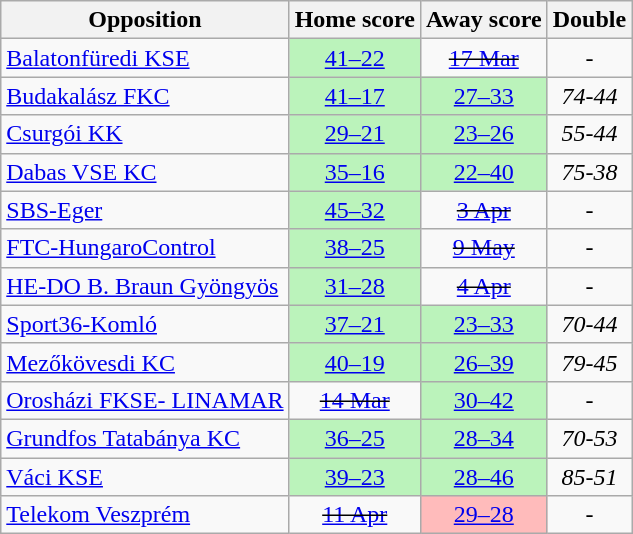<table class="wikitable" style="text-align: center">
<tr>
<th>Opposition</th>
<th>Home score</th>
<th>Away score</th>
<th>Double</th>
</tr>
<tr>
<td align="left"><a href='#'>Balatonfüredi KSE</a></td>
<td bgcolor=#BBF3BB><a href='#'>41–22</a></td>
<td><s><a href='#'>17 Mar</a></s></td>
<td><em> -</em></td>
</tr>
<tr>
<td align="left"><a href='#'>Budakalász FKC</a></td>
<td bgcolor=#BBF3BB><a href='#'>41–17</a></td>
<td bgcolor=#BBF3BB><a href='#'>27–33</a></td>
<td><em>74-44</em></td>
</tr>
<tr>
<td align="left"><a href='#'>Csurgói KK</a></td>
<td bgcolor=#BBF3BB><a href='#'>29–21</a></td>
<td bgcolor=#BBF3BB><a href='#'>23–26</a></td>
<td><em>55-44</em></td>
</tr>
<tr>
<td align="left"><a href='#'>Dabas VSE KC</a></td>
<td bgcolor=#BBF3BB><a href='#'>35–16</a></td>
<td bgcolor=#BBF3BB><a href='#'>22–40</a></td>
<td><em>75-38</em></td>
</tr>
<tr>
<td align="left"><a href='#'>SBS-Eger</a></td>
<td bgcolor=#BBF3BB><a href='#'>45–32</a></td>
<td><s><a href='#'>3 Apr</a></s></td>
<td><em> -</em></td>
</tr>
<tr>
<td align="left"><a href='#'>FTC-HungaroControl</a></td>
<td bgcolor=#BBF3BB><a href='#'>38–25</a></td>
<td><s><a href='#'>9 May</a></s></td>
<td><em> -</em></td>
</tr>
<tr>
<td align="left"><a href='#'>HE-DO B. Braun Gyöngyös</a></td>
<td bgcolor=#BBF3BB><a href='#'>31–28</a></td>
<td><s><a href='#'>4 Apr</a></s></td>
<td><em> -</em></td>
</tr>
<tr>
<td align="left"><a href='#'>Sport36-Komló</a></td>
<td bgcolor=#BBF3BB><a href='#'>37–21</a></td>
<td bgcolor=#BBF3BB><a href='#'>23–33</a></td>
<td><em>70-44</em></td>
</tr>
<tr>
<td align="left"><a href='#'>Mezőkövesdi KC</a></td>
<td bgcolor=#BBF3BB><a href='#'>40–19</a></td>
<td bgcolor=#BBF3BB><a href='#'>26–39</a></td>
<td><em>79-45</em></td>
</tr>
<tr>
<td align="left"><a href='#'>Orosházi FKSE- LINAMAR</a></td>
<td><s><a href='#'>14 Mar</a></s></td>
<td bgcolor=#BBF3BB><a href='#'>30–42</a></td>
<td><em> -</em></td>
</tr>
<tr>
<td align="left"><a href='#'>Grundfos Tatabánya KC</a></td>
<td bgcolor=#BBF3BB><a href='#'>36–25</a></td>
<td bgcolor=#BBF3BB><a href='#'>28–34</a></td>
<td><em>70-53</em></td>
</tr>
<tr>
<td align="left"><a href='#'>Váci KSE</a></td>
<td bgcolor=#BBF3BB><a href='#'>39–23</a></td>
<td bgcolor=#BBF3BB><a href='#'>28–46</a></td>
<td><em>85-51</em></td>
</tr>
<tr>
<td align="left"><a href='#'>Telekom Veszprém</a></td>
<td><s><a href='#'>11 Apr</a></s></td>
<td bgcolor=#FFBBBB><a href='#'>29–28</a></td>
<td><em> -</em></td>
</tr>
</table>
